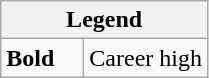<table class="wikitable">
<tr>
<th colspan="2">Legend</th>
</tr>
<tr>
<td style="width:3em;"><strong>Bold</strong></td>
<td>Career high</td>
</tr>
</table>
